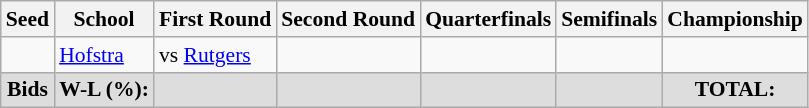<table class="sortable wikitable" style="white-space:nowrap; font-size:90%;">
<tr>
<th>Seed</th>
<th>School</th>
<th>First Round</th>
<th>Second Round</th>
<th>Quarterfinals</th>
<th>Semifinals</th>
<th>Championship</th>
</tr>
<tr>
<td></td>
<td><a href='#'>Hofstra</a></td>
<td>vs <a href='#'>Rutgers</a></td>
<td></td>
<td></td>
<td></td>
<td></td>
</tr>
<tr class="sortbottom"  style="text-align:center; background:#ddd;">
<td><strong> Bids</strong></td>
<td><strong>W-L (%):</strong></td>
<td></td>
<td></td>
<td></td>
<td></td>
<td><strong>TOTAL:</strong> </td>
</tr>
</table>
